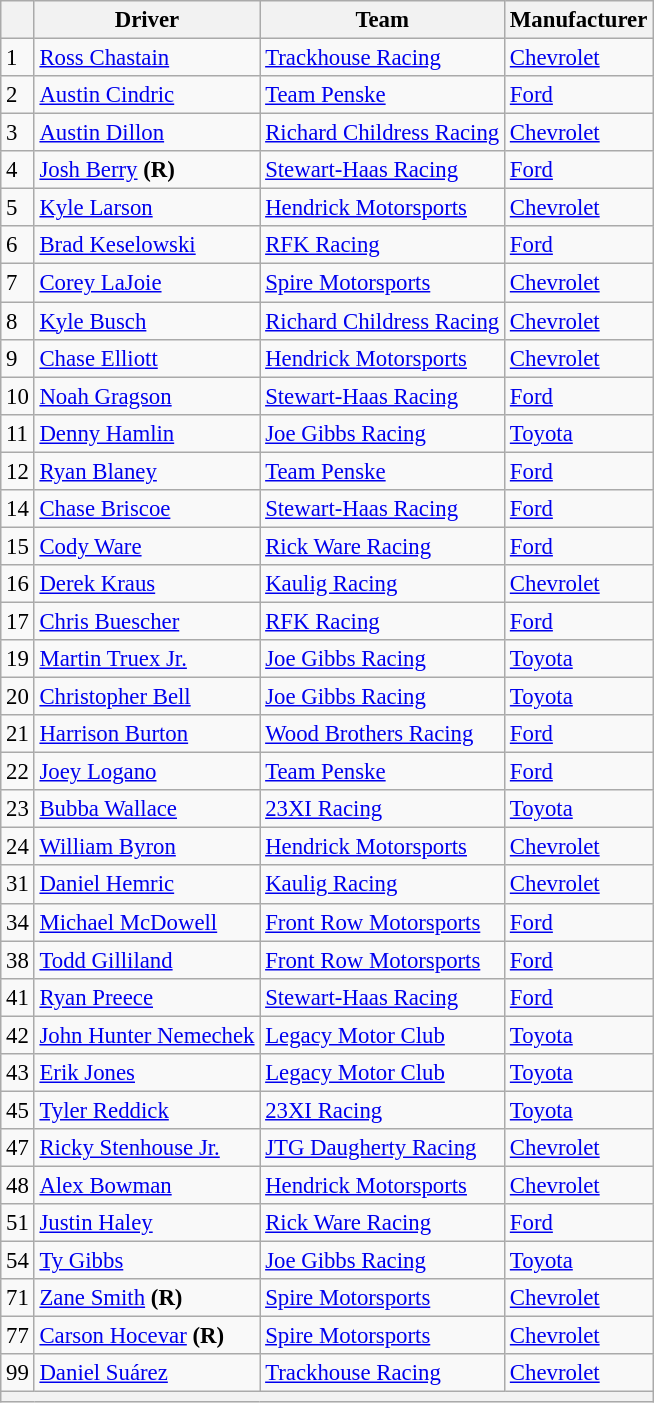<table class="wikitable" style="font-size:95%">
<tr>
<th></th>
<th>Driver</th>
<th>Team</th>
<th>Manufacturer</th>
</tr>
<tr>
<td>1</td>
<td><a href='#'>Ross Chastain</a></td>
<td><a href='#'>Trackhouse Racing</a></td>
<td><a href='#'>Chevrolet</a></td>
</tr>
<tr>
<td>2</td>
<td><a href='#'>Austin Cindric</a></td>
<td><a href='#'>Team Penske</a></td>
<td><a href='#'>Ford</a></td>
</tr>
<tr>
<td>3</td>
<td><a href='#'>Austin Dillon</a></td>
<td><a href='#'>Richard Childress Racing</a></td>
<td><a href='#'>Chevrolet</a></td>
</tr>
<tr>
<td>4</td>
<td><a href='#'>Josh Berry</a> <strong>(R)</strong></td>
<td><a href='#'>Stewart-Haas Racing</a></td>
<td><a href='#'>Ford</a></td>
</tr>
<tr>
<td>5</td>
<td><a href='#'>Kyle Larson</a></td>
<td><a href='#'>Hendrick Motorsports</a></td>
<td><a href='#'>Chevrolet</a></td>
</tr>
<tr>
<td>6</td>
<td><a href='#'>Brad Keselowski</a></td>
<td><a href='#'>RFK Racing</a></td>
<td><a href='#'>Ford</a></td>
</tr>
<tr>
<td>7</td>
<td><a href='#'>Corey LaJoie</a></td>
<td><a href='#'>Spire Motorsports</a></td>
<td><a href='#'>Chevrolet</a></td>
</tr>
<tr>
<td>8</td>
<td><a href='#'>Kyle Busch</a></td>
<td><a href='#'>Richard Childress Racing</a></td>
<td><a href='#'>Chevrolet</a></td>
</tr>
<tr>
<td>9</td>
<td><a href='#'>Chase Elliott</a></td>
<td><a href='#'>Hendrick Motorsports</a></td>
<td><a href='#'>Chevrolet</a></td>
</tr>
<tr>
<td>10</td>
<td><a href='#'>Noah Gragson</a></td>
<td><a href='#'>Stewart-Haas Racing</a></td>
<td><a href='#'>Ford</a></td>
</tr>
<tr>
<td>11</td>
<td><a href='#'>Denny Hamlin</a></td>
<td><a href='#'>Joe Gibbs Racing</a></td>
<td><a href='#'>Toyota</a></td>
</tr>
<tr>
<td>12</td>
<td><a href='#'>Ryan Blaney</a></td>
<td><a href='#'>Team Penske</a></td>
<td><a href='#'>Ford</a></td>
</tr>
<tr>
<td>14</td>
<td><a href='#'>Chase Briscoe</a></td>
<td><a href='#'>Stewart-Haas Racing</a></td>
<td><a href='#'>Ford</a></td>
</tr>
<tr>
<td>15</td>
<td><a href='#'>Cody Ware</a></td>
<td><a href='#'>Rick Ware Racing</a></td>
<td><a href='#'>Ford</a></td>
</tr>
<tr>
<td>16</td>
<td><a href='#'>Derek Kraus</a></td>
<td><a href='#'>Kaulig Racing</a></td>
<td><a href='#'>Chevrolet</a></td>
</tr>
<tr>
<td>17</td>
<td><a href='#'>Chris Buescher</a></td>
<td><a href='#'>RFK Racing</a></td>
<td><a href='#'>Ford</a></td>
</tr>
<tr>
<td>19</td>
<td><a href='#'>Martin Truex Jr.</a></td>
<td><a href='#'>Joe Gibbs Racing</a></td>
<td><a href='#'>Toyota</a></td>
</tr>
<tr>
<td>20</td>
<td><a href='#'>Christopher Bell</a></td>
<td><a href='#'>Joe Gibbs Racing</a></td>
<td><a href='#'>Toyota</a></td>
</tr>
<tr>
<td>21</td>
<td><a href='#'>Harrison Burton</a></td>
<td><a href='#'>Wood Brothers Racing</a></td>
<td><a href='#'>Ford</a></td>
</tr>
<tr>
<td>22</td>
<td><a href='#'>Joey Logano</a></td>
<td><a href='#'>Team Penske</a></td>
<td><a href='#'>Ford</a></td>
</tr>
<tr>
<td>23</td>
<td><a href='#'>Bubba Wallace</a></td>
<td><a href='#'>23XI Racing</a></td>
<td><a href='#'>Toyota</a></td>
</tr>
<tr>
<td>24</td>
<td><a href='#'>William Byron</a></td>
<td><a href='#'>Hendrick Motorsports</a></td>
<td><a href='#'>Chevrolet</a></td>
</tr>
<tr>
<td>31</td>
<td><a href='#'>Daniel Hemric</a></td>
<td><a href='#'>Kaulig Racing</a></td>
<td><a href='#'>Chevrolet</a></td>
</tr>
<tr>
<td>34</td>
<td><a href='#'>Michael McDowell</a></td>
<td><a href='#'>Front Row Motorsports</a></td>
<td><a href='#'>Ford</a></td>
</tr>
<tr>
<td>38</td>
<td><a href='#'>Todd Gilliland</a></td>
<td><a href='#'>Front Row Motorsports</a></td>
<td><a href='#'>Ford</a></td>
</tr>
<tr>
<td>41</td>
<td><a href='#'>Ryan Preece</a></td>
<td><a href='#'>Stewart-Haas Racing</a></td>
<td><a href='#'>Ford</a></td>
</tr>
<tr>
<td>42</td>
<td><a href='#'>John Hunter Nemechek</a></td>
<td><a href='#'>Legacy Motor Club</a></td>
<td><a href='#'>Toyota</a></td>
</tr>
<tr>
<td>43</td>
<td><a href='#'>Erik Jones</a></td>
<td><a href='#'>Legacy Motor Club</a></td>
<td><a href='#'>Toyota</a></td>
</tr>
<tr>
<td>45</td>
<td><a href='#'>Tyler Reddick</a></td>
<td><a href='#'>23XI Racing</a></td>
<td><a href='#'>Toyota</a></td>
</tr>
<tr>
<td>47</td>
<td><a href='#'>Ricky Stenhouse Jr.</a></td>
<td><a href='#'>JTG Daugherty Racing</a></td>
<td><a href='#'>Chevrolet</a></td>
</tr>
<tr>
<td>48</td>
<td><a href='#'>Alex Bowman</a></td>
<td><a href='#'>Hendrick Motorsports</a></td>
<td><a href='#'>Chevrolet</a></td>
</tr>
<tr>
<td>51</td>
<td><a href='#'>Justin Haley</a></td>
<td><a href='#'>Rick Ware Racing</a></td>
<td><a href='#'>Ford</a></td>
</tr>
<tr>
<td>54</td>
<td><a href='#'>Ty Gibbs</a></td>
<td><a href='#'>Joe Gibbs Racing</a></td>
<td><a href='#'>Toyota</a></td>
</tr>
<tr>
<td>71</td>
<td><a href='#'>Zane Smith</a> <strong>(R)</strong></td>
<td><a href='#'>Spire Motorsports</a></td>
<td><a href='#'>Chevrolet</a></td>
</tr>
<tr>
<td>77</td>
<td><a href='#'>Carson Hocevar</a> <strong>(R)</strong></td>
<td><a href='#'>Spire Motorsports</a></td>
<td><a href='#'>Chevrolet</a></td>
</tr>
<tr>
<td>99</td>
<td><a href='#'>Daniel Suárez</a></td>
<td><a href='#'>Trackhouse Racing</a></td>
<td><a href='#'>Chevrolet</a></td>
</tr>
<tr>
<th colspan="4"></th>
</tr>
</table>
